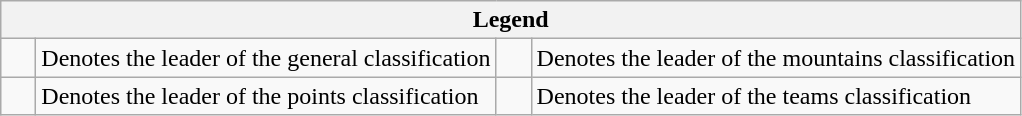<table class="wikitable">
<tr>
<th colspan=4>Legend</th>
</tr>
<tr>
<td>    </td>
<td>Denotes the leader of the general classification</td>
<td>    </td>
<td>Denotes the leader of the mountains classification</td>
</tr>
<tr>
<td>    </td>
<td>Denotes the leader of the points classification</td>
<td>    </td>
<td>Denotes the leader of the teams classification</td>
</tr>
</table>
